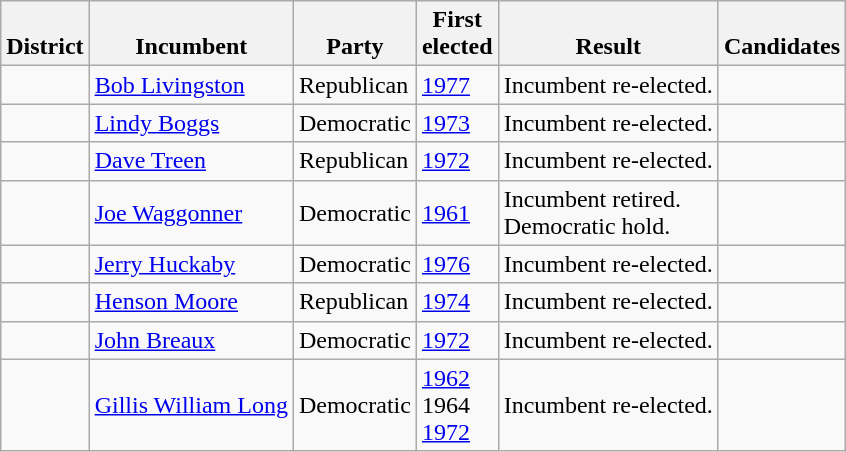<table class=wikitable>
<tr valign=bottom>
<th>District</th>
<th>Incumbent</th>
<th>Party</th>
<th>First<br>elected</th>
<th>Result</th>
<th>Candidates</th>
</tr>
<tr>
<td></td>
<td><a href='#'>Bob Livingston</a></td>
<td>Republican</td>
<td><a href='#'>1977 </a></td>
<td>Incumbent re-elected.</td>
<td nowrap></td>
</tr>
<tr>
<td></td>
<td><a href='#'>Lindy Boggs</a></td>
<td>Democratic</td>
<td><a href='#'>1973 </a></td>
<td>Incumbent re-elected.</td>
<td nowrap></td>
</tr>
<tr>
<td></td>
<td><a href='#'>Dave Treen</a></td>
<td>Republican</td>
<td><a href='#'>1972</a></td>
<td>Incumbent re-elected.</td>
<td nowrap></td>
</tr>
<tr>
<td></td>
<td><a href='#'>Joe Waggonner</a></td>
<td>Democratic</td>
<td><a href='#'>1961 </a></td>
<td>Incumbent retired.<br>Democratic hold.</td>
<td nowrap></td>
</tr>
<tr>
<td></td>
<td><a href='#'>Jerry Huckaby</a></td>
<td>Democratic</td>
<td><a href='#'>1976</a></td>
<td>Incumbent re-elected.</td>
<td nowrap></td>
</tr>
<tr>
<td></td>
<td><a href='#'>Henson Moore</a></td>
<td>Republican</td>
<td><a href='#'>1974</a></td>
<td>Incumbent re-elected.</td>
<td nowrap></td>
</tr>
<tr>
<td></td>
<td><a href='#'>John Breaux</a></td>
<td>Democratic</td>
<td><a href='#'>1972</a></td>
<td>Incumbent re-elected.</td>
<td nowrap></td>
</tr>
<tr>
<td></td>
<td><a href='#'>Gillis William Long</a></td>
<td>Democratic</td>
<td><a href='#'>1962</a><br>1964 <br><a href='#'>1972</a></td>
<td>Incumbent re-elected.</td>
<td nowrap></td>
</tr>
</table>
